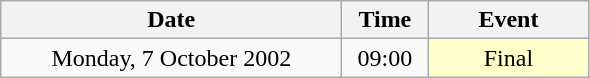<table class = "wikitable" style="text-align:center;">
<tr>
<th width=220>Date</th>
<th width=50>Time</th>
<th width=100>Event</th>
</tr>
<tr>
<td>Monday, 7 October 2002</td>
<td>09:00</td>
<td bgcolor=ffffcc>Final</td>
</tr>
</table>
